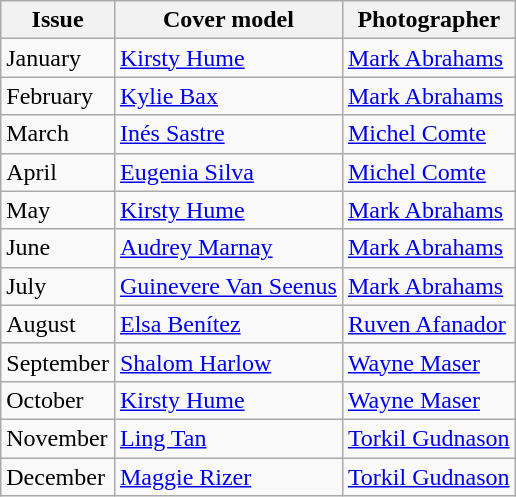<table class="sortable wikitable">
<tr>
<th>Issue</th>
<th>Cover model</th>
<th>Photographer</th>
</tr>
<tr>
<td>January</td>
<td><a href='#'>Kirsty Hume</a></td>
<td><a href='#'>Mark Abrahams</a></td>
</tr>
<tr>
<td>February</td>
<td><a href='#'>Kylie Bax</a></td>
<td><a href='#'>Mark Abrahams</a></td>
</tr>
<tr>
<td>March</td>
<td><a href='#'>Inés Sastre</a></td>
<td><a href='#'>Michel Comte</a></td>
</tr>
<tr>
<td>April</td>
<td><a href='#'>Eugenia Silva</a></td>
<td><a href='#'>Michel Comte</a></td>
</tr>
<tr>
<td>May</td>
<td><a href='#'>Kirsty Hume</a></td>
<td><a href='#'>Mark Abrahams</a></td>
</tr>
<tr>
<td>June</td>
<td><a href='#'>Audrey Marnay</a></td>
<td><a href='#'>Mark Abrahams</a></td>
</tr>
<tr>
<td>July</td>
<td><a href='#'>Guinevere Van Seenus</a></td>
<td><a href='#'>Mark Abrahams</a></td>
</tr>
<tr>
<td>August</td>
<td><a href='#'>Elsa Benítez</a></td>
<td><a href='#'>Ruven Afanador</a></td>
</tr>
<tr>
<td>September</td>
<td><a href='#'>Shalom Harlow</a></td>
<td><a href='#'>Wayne Maser</a></td>
</tr>
<tr>
<td>October</td>
<td><a href='#'>Kirsty Hume</a></td>
<td><a href='#'>Wayne Maser</a></td>
</tr>
<tr>
<td>November</td>
<td><a href='#'>Ling Tan</a></td>
<td><a href='#'>Torkil Gudnason</a></td>
</tr>
<tr>
<td>December</td>
<td><a href='#'>Maggie Rizer</a></td>
<td><a href='#'>Torkil Gudnason</a></td>
</tr>
</table>
